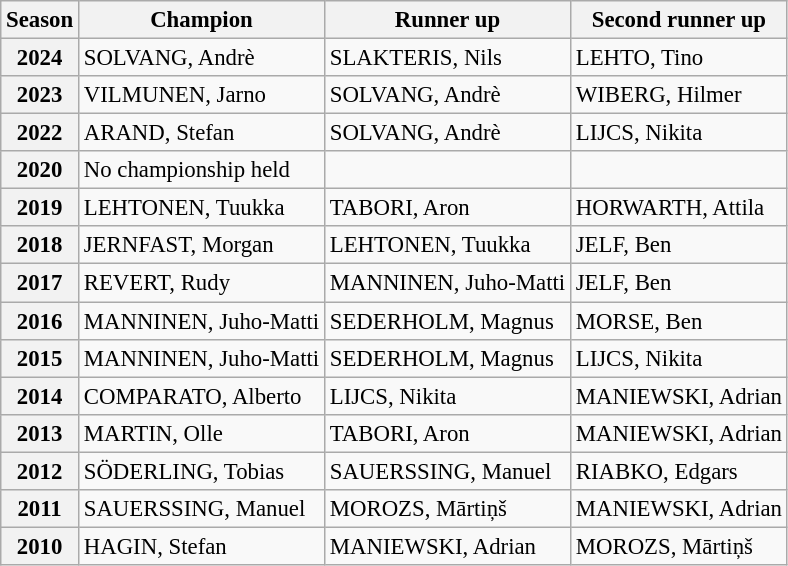<table class="wikitable" style="font-size: 95%;">
<tr>
<th>Season</th>
<th>Champion</th>
<th>Runner up</th>
<th>Second runner up</th>
</tr>
<tr>
<th>2024</th>
<td> SOLVANG, Andrè</td>
<td> SLAKTERIS, Nils</td>
<td> LEHTO, Tino</td>
</tr>
<tr>
<th>2023</th>
<td> VILMUNEN, Jarno</td>
<td> SOLVANG, Andrè</td>
<td> WIBERG, Hilmer</td>
</tr>
<tr>
<th>2022</th>
<td> ARAND, Stefan</td>
<td> SOLVANG, Andrè</td>
<td> LIJCS, Nikita</td>
</tr>
<tr>
<th>2020</th>
<td> No championship held</td>
<td></td>
<td></td>
</tr>
<tr>
<th>2019</th>
<td> LEHTONEN, Tuukka</td>
<td> TABORI, Aron</td>
<td> HORWARTH, Attila</td>
</tr>
<tr>
<th>2018</th>
<td> JERNFAST, Morgan</td>
<td> LEHTONEN, Tuukka</td>
<td> JELF, Ben</td>
</tr>
<tr>
<th>2017</th>
<td> REVERT, Rudy</td>
<td> MANNINEN, Juho-Matti</td>
<td> JELF, Ben</td>
</tr>
<tr>
<th>2016</th>
<td> MANNINEN, Juho-Matti</td>
<td> SEDERHOLM, Magnus</td>
<td> MORSE, Ben</td>
</tr>
<tr>
<th>2015</th>
<td> MANNINEN, Juho-Matti</td>
<td> SEDERHOLM, Magnus</td>
<td> LIJCS, Nikita</td>
</tr>
<tr>
<th>2014</th>
<td> COMPARATO, Alberto</td>
<td> LIJCS, Nikita</td>
<td> MANIEWSKI, Adrian</td>
</tr>
<tr>
<th>2013</th>
<td> MARTIN, Olle</td>
<td> TABORI, Aron</td>
<td> MANIEWSKI, Adrian</td>
</tr>
<tr>
<th>2012</th>
<td> SÖDERLING, Tobias</td>
<td> SAUERSSING, Manuel</td>
<td> RIABKO, Edgars</td>
</tr>
<tr>
<th>2011</th>
<td> SAUERSSING, Manuel</td>
<td> MOROZS, Mārtiņš</td>
<td> MANIEWSKI, Adrian</td>
</tr>
<tr>
<th>2010</th>
<td> HAGIN, Stefan</td>
<td> MANIEWSKI, Adrian</td>
<td> MOROZS, Mārtiņš</td>
</tr>
</table>
